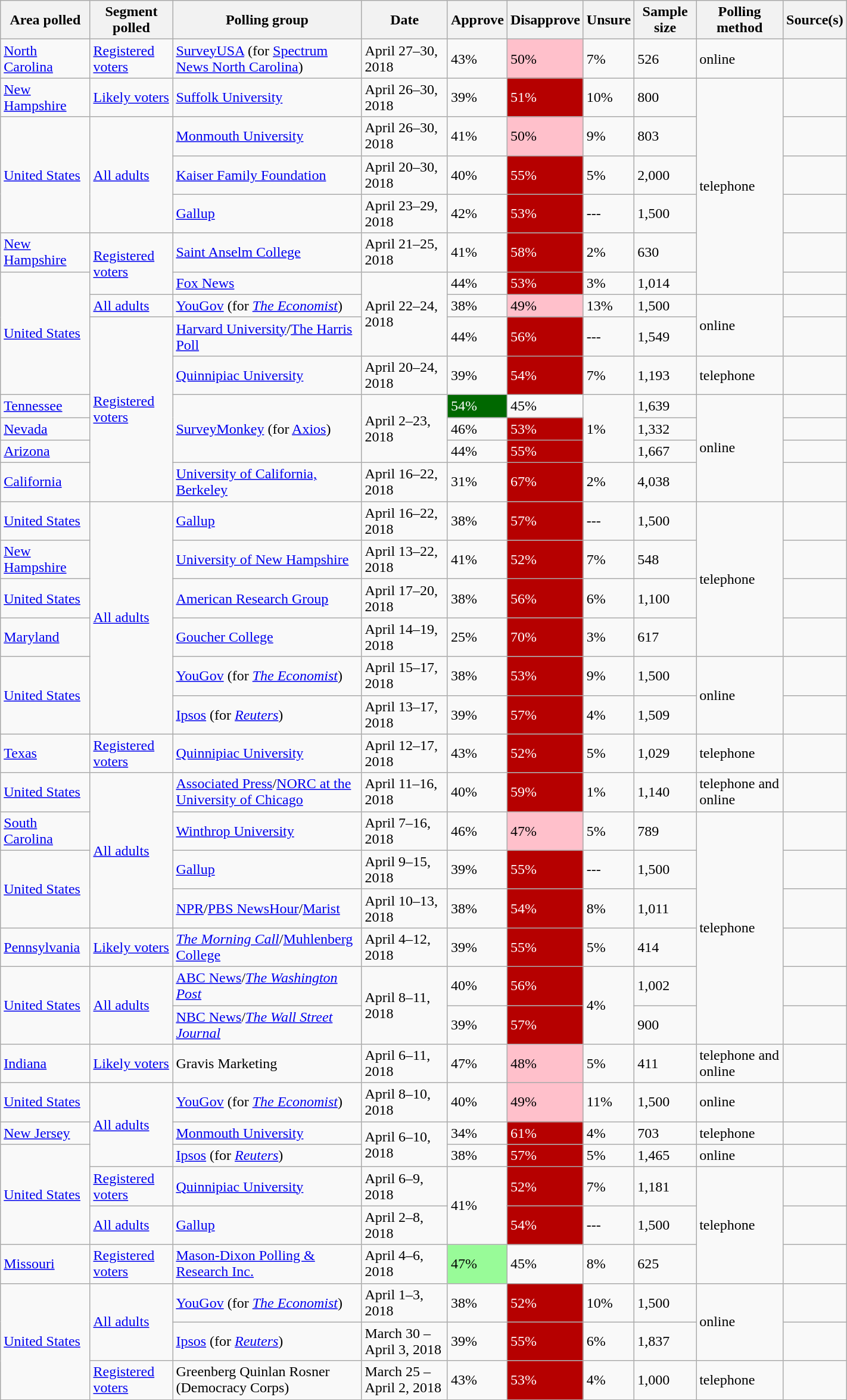<table class="wikitable sortable" style="width: 75%">
<tr>
<th>Area polled</th>
<th>Segment polled</th>
<th>Polling group</th>
<th>Date</th>
<th>Approve</th>
<th>Disapprove</th>
<th>Unsure</th>
<th>Sample size</th>
<th>Polling method</th>
<th>Source(s)</th>
</tr>
<tr>
<td> <a href='#'>North Carolina</a></td>
<td><a href='#'>Registered voters</a></td>
<td><a href='#'>SurveyUSA</a> (for <a href='#'>Spectrum News North Carolina</a>)</td>
<td>April 27–30, 2018</td>
<td>43%</td>
<td style="background: pink; color: black">50%</td>
<td>7%</td>
<td>526</td>
<td>online</td>
<td></td>
</tr>
<tr>
<td> <a href='#'>New Hampshire</a></td>
<td><a href='#'>Likely voters</a></td>
<td><a href='#'>Suffolk University</a></td>
<td>April 26–30, 2018</td>
<td>39%</td>
<td style="background:#B60000; color: white">51%</td>
<td>10%</td>
<td>800</td>
<td rowspan="6">telephone</td>
<td></td>
</tr>
<tr>
<td rowspan="3"> <a href='#'>United States</a></td>
<td rowspan="3"><a href='#'>All adults</a></td>
<td><a href='#'>Monmouth University</a></td>
<td>April 26–30, 2018</td>
<td>41%</td>
<td style="background: pink; color: black">50%</td>
<td>9%</td>
<td>803</td>
<td></td>
</tr>
<tr>
<td><a href='#'>Kaiser Family Foundation</a></td>
<td>April 20–30, 2018</td>
<td>40%</td>
<td style="background:#B60000; color: white">55%</td>
<td>5%</td>
<td>2,000</td>
<td></td>
</tr>
<tr>
<td><a href='#'>Gallup</a></td>
<td>April 23–29, 2018</td>
<td>42%</td>
<td style="background:#B60000; color: white">53%</td>
<td>---</td>
<td>1,500</td>
<td></td>
</tr>
<tr>
<td> <a href='#'>New Hampshire</a></td>
<td rowspan="2"><a href='#'>Registered voters</a></td>
<td><a href='#'>Saint Anselm College</a></td>
<td>April 21–25, 2018</td>
<td>41%</td>
<td style="background:#B60000; color: white">58%</td>
<td>2%</td>
<td>630</td>
<td></td>
</tr>
<tr>
<td rowspan="4"> <a href='#'>United States</a></td>
<td><a href='#'>Fox News</a></td>
<td rowspan="3">April 22–24, 2018</td>
<td>44%</td>
<td style="background:#B60000; color: white">53%</td>
<td>3%</td>
<td>1,014</td>
<td></td>
</tr>
<tr>
<td><a href='#'>All adults</a></td>
<td><a href='#'>YouGov</a> (for <em><a href='#'>The Economist</a></em>)</td>
<td>38%</td>
<td style="background: pink; color: black">49%</td>
<td>13%</td>
<td>1,500</td>
<td rowspan="2">online</td>
<td></td>
</tr>
<tr>
<td rowspan="6"><a href='#'>Registered voters</a></td>
<td><a href='#'>Harvard University</a>/<a href='#'>The Harris Poll</a></td>
<td>44%</td>
<td style="background:#B60000; color: white">56%</td>
<td>---</td>
<td>1,549</td>
<td></td>
</tr>
<tr>
<td><a href='#'>Quinnipiac University</a></td>
<td>April 20–24, 2018</td>
<td>39%</td>
<td style="background:#B60000; color: white">54%</td>
<td>7%</td>
<td>1,193</td>
<td>telephone</td>
<td></td>
</tr>
<tr>
<td> <a href='#'>Tennessee</a></td>
<td rowspan="3"><a href='#'>SurveyMonkey</a> (for <a href='#'>Axios</a>)</td>
<td rowspan="3">April 2–23, 2018</td>
<td style="background:#006800; color: white">54%</td>
<td>45%</td>
<td rowspan="3">1%</td>
<td>1,639</td>
<td rowspan="4">online</td>
<td></td>
</tr>
<tr>
<td> <a href='#'>Nevada</a></td>
<td>46%</td>
<td style="background:#B60000; color: white">53%</td>
<td>1,332</td>
<td></td>
</tr>
<tr>
<td> <a href='#'>Arizona</a></td>
<td>44%</td>
<td style="background:#B60000; color: white">55%</td>
<td>1,667</td>
<td></td>
</tr>
<tr>
<td> <a href='#'>California</a></td>
<td><a href='#'>University of California, Berkeley</a></td>
<td>April 16–22, 2018</td>
<td>31%</td>
<td style="background:#B60000; color: white">67%</td>
<td>2%</td>
<td>4,038</td>
<td></td>
</tr>
<tr>
<td> <a href='#'>United States</a></td>
<td rowspan="6"><a href='#'>All adults</a></td>
<td><a href='#'>Gallup</a></td>
<td>April 16–22, 2018</td>
<td>38%</td>
<td style="background:#B60000; color: white">57%</td>
<td>---</td>
<td>1,500</td>
<td rowspan="4">telephone</td>
<td></td>
</tr>
<tr>
<td> <a href='#'>New Hampshire</a></td>
<td><a href='#'>University of New Hampshire</a></td>
<td>April 13–22, 2018</td>
<td>41%</td>
<td style="background:#B60000; color: white">52%</td>
<td>7%</td>
<td>548</td>
<td></td>
</tr>
<tr>
<td> <a href='#'>United States</a></td>
<td><a href='#'>American Research Group</a></td>
<td>April 17–20, 2018</td>
<td>38%</td>
<td style="background:#B60000; color: white">56%</td>
<td>6%</td>
<td>1,100</td>
<td></td>
</tr>
<tr>
<td> <a href='#'>Maryland</a></td>
<td><a href='#'>Goucher College</a></td>
<td>April 14–19, 2018</td>
<td>25%</td>
<td style="background:#B60000; color: white">70%</td>
<td>3%</td>
<td>617</td>
<td></td>
</tr>
<tr>
<td rowspan="2"> <a href='#'>United States</a></td>
<td><a href='#'>YouGov</a> (for <em><a href='#'>The Economist</a></em>)</td>
<td>April 15–17, 2018</td>
<td>38%</td>
<td style="background:#B60000; color: white">53%</td>
<td>9%</td>
<td>1,500</td>
<td rowspan="2">online</td>
<td></td>
</tr>
<tr>
<td><a href='#'>Ipsos</a> (for <em><a href='#'>Reuters</a></em>)</td>
<td>April 13–17, 2018</td>
<td>39%</td>
<td style="background:#B60000; color: white">57%</td>
<td>4%</td>
<td>1,509</td>
<td></td>
</tr>
<tr>
<td> <a href='#'>Texas</a></td>
<td><a href='#'>Registered voters</a></td>
<td><a href='#'>Quinnipiac University</a></td>
<td>April 12–17, 2018</td>
<td>43%</td>
<td style="background:#B60000; color: white">52%</td>
<td>5%</td>
<td>1,029</td>
<td>telephone</td>
<td></td>
</tr>
<tr>
<td> <a href='#'>United States</a></td>
<td rowspan="4"><a href='#'>All adults</a></td>
<td><a href='#'>Associated Press</a>/<a href='#'>NORC at the University of Chicago</a></td>
<td>April 11–16, 2018</td>
<td>40%</td>
<td style="background:#B60000; color: white">59%</td>
<td>1%</td>
<td>1,140</td>
<td>telephone and online</td>
<td></td>
</tr>
<tr>
<td> <a href='#'>South Carolina</a></td>
<td><a href='#'>Winthrop University</a></td>
<td>April 7–16, 2018</td>
<td>46%</td>
<td style="background: pink; color: black">47%</td>
<td>5%</td>
<td>789</td>
<td rowspan="6">telephone</td>
<td></td>
</tr>
<tr>
<td rowspan="2"> <a href='#'>United States</a></td>
<td><a href='#'>Gallup</a></td>
<td>April 9–15, 2018</td>
<td>39%</td>
<td style="background:#B60000; color: white">55%</td>
<td>---</td>
<td>1,500</td>
<td></td>
</tr>
<tr>
<td><a href='#'>NPR</a>/<a href='#'>PBS NewsHour</a>/<a href='#'>Marist</a></td>
<td>April 10–13, 2018</td>
<td>38%</td>
<td style="background:#B60000; color: white">54%</td>
<td>8%</td>
<td>1,011</td>
<td></td>
</tr>
<tr>
<td> <a href='#'>Pennsylvania</a></td>
<td><a href='#'>Likely voters</a></td>
<td><em><a href='#'>The Morning Call</a></em>/<a href='#'>Muhlenberg College</a></td>
<td>April 4–12, 2018</td>
<td>39%</td>
<td style="background:#B60000; color: white">55%</td>
<td>5%</td>
<td>414</td>
<td></td>
</tr>
<tr>
<td rowspan="2"> <a href='#'>United States</a></td>
<td rowspan="2"><a href='#'>All adults</a></td>
<td><a href='#'>ABC News</a>/<em><a href='#'>The Washington Post</a></em></td>
<td rowspan="2">April 8–11, 2018</td>
<td>40%</td>
<td style="background:#B60000; color: white">56%</td>
<td rowspan="2">4%</td>
<td>1,002</td>
<td></td>
</tr>
<tr>
<td><a href='#'>NBC News</a>/<em><a href='#'>The Wall Street Journal</a></em></td>
<td>39%</td>
<td style="background:#B60000; color: white">57%</td>
<td>900</td>
<td></td>
</tr>
<tr>
<td> <a href='#'>Indiana</a></td>
<td><a href='#'>Likely voters</a></td>
<td>Gravis Marketing</td>
<td>April 6–11, 2018</td>
<td>47%</td>
<td style="background: pink; color: black">48%</td>
<td>5%</td>
<td>411</td>
<td>telephone and online</td>
<td></td>
</tr>
<tr>
<td> <a href='#'>United States</a></td>
<td rowspan="3"><a href='#'>All adults</a></td>
<td><a href='#'>YouGov</a> (for <em><a href='#'>The Economist</a></em>)</td>
<td>April 8–10, 2018</td>
<td>40%</td>
<td style="background: pink; color: black">49%</td>
<td>11%</td>
<td>1,500</td>
<td>online</td>
<td></td>
</tr>
<tr>
<td> <a href='#'>New Jersey</a></td>
<td><a href='#'>Monmouth University</a></td>
<td rowspan="2">April 6–10, 2018</td>
<td>34%</td>
<td style="background:#B60000; color: white">61%</td>
<td>4%</td>
<td>703</td>
<td>telephone</td>
<td></td>
</tr>
<tr>
<td rowspan="3"> <a href='#'>United States</a></td>
<td><a href='#'>Ipsos</a> (for <em><a href='#'>Reuters</a></em>)</td>
<td>38%</td>
<td style="background:#B60000; color: white">57%</td>
<td>5%</td>
<td>1,465</td>
<td>online</td>
<td></td>
</tr>
<tr>
<td><a href='#'>Registered voters</a></td>
<td><a href='#'>Quinnipiac University</a></td>
<td>April 6–9, 2018</td>
<td rowspan="2">41%</td>
<td style="background:#B60000; color: white">52%</td>
<td>7%</td>
<td>1,181</td>
<td rowspan="3">telephone</td>
<td></td>
</tr>
<tr>
<td><a href='#'>All adults</a></td>
<td><a href='#'>Gallup</a></td>
<td>April 2–8, 2018</td>
<td style="background:#B60000; color: white">54%</td>
<td>---</td>
<td>1,500</td>
<td></td>
</tr>
<tr>
<td> <a href='#'>Missouri</a></td>
<td><a href='#'>Registered voters</a></td>
<td><a href='#'>Mason-Dixon Polling & Research Inc.</a></td>
<td>April 4–6, 2018</td>
<td style="background: PaleGreen; color: black">47%</td>
<td>45%</td>
<td>8%</td>
<td>625</td>
<td></td>
</tr>
<tr>
<td rowspan="3"> <a href='#'>United States</a></td>
<td rowspan="2"><a href='#'>All adults</a></td>
<td><a href='#'>YouGov</a> (for <em><a href='#'>The Economist</a></em>)</td>
<td>April 1–3, 2018</td>
<td>38%</td>
<td style="background:#B60000; color: white">52%</td>
<td>10%</td>
<td>1,500</td>
<td rowspan="2">online</td>
<td></td>
</tr>
<tr>
<td><a href='#'>Ipsos</a> (for <em><a href='#'>Reuters</a></em>)</td>
<td>March 30 – April 3, 2018</td>
<td>39%</td>
<td style="background:#B60000; color: white">55%</td>
<td>6%</td>
<td>1,837</td>
<td></td>
</tr>
<tr>
<td><a href='#'>Registered voters</a></td>
<td>Greenberg Quinlan Rosner (Democracy Corps)</td>
<td>March 25 – April 2, 2018</td>
<td>43%</td>
<td style="background:#B60000; color: white">53%</td>
<td>4%</td>
<td>1,000</td>
<td>telephone</td>
<td></td>
</tr>
</table>
